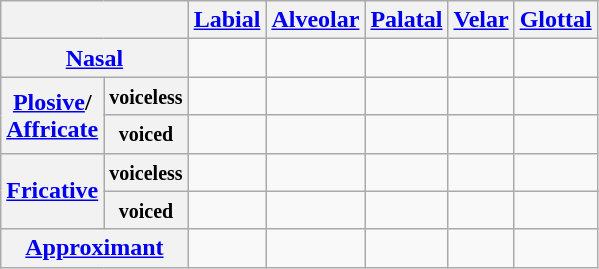<table class="wikitable" style="text-align:center">
<tr>
<th colspan="2"></th>
<th><a href='#'>Labial</a></th>
<th><a href='#'>Alveolar</a></th>
<th><a href='#'>Palatal</a></th>
<th><a href='#'>Velar</a></th>
<th><a href='#'>Glottal</a></th>
</tr>
<tr>
<th colspan="2"><a href='#'>Nasal</a></th>
<td></td>
<td></td>
<td></td>
<td></td>
<td></td>
</tr>
<tr>
<th rowspan="2"><a href='#'>Plosive</a>/<br><a href='#'>Affricate</a></th>
<th><small>voiceless</small></th>
<td></td>
<td></td>
<td></td>
<td></td>
<td></td>
</tr>
<tr>
<th><small>voiced</small></th>
<td></td>
<td></td>
<td></td>
<td></td>
<td></td>
</tr>
<tr>
<th rowspan="2"><a href='#'>Fricative</a></th>
<th><small>voiceless</small></th>
<td></td>
<td></td>
<td></td>
<td></td>
<td></td>
</tr>
<tr>
<th><small>voiced</small></th>
<td></td>
<td></td>
<td></td>
<td></td>
<td></td>
</tr>
<tr>
<th colspan="2"><a href='#'>Approximant</a></th>
<td></td>
<td></td>
<td></td>
<td></td>
<td></td>
</tr>
</table>
